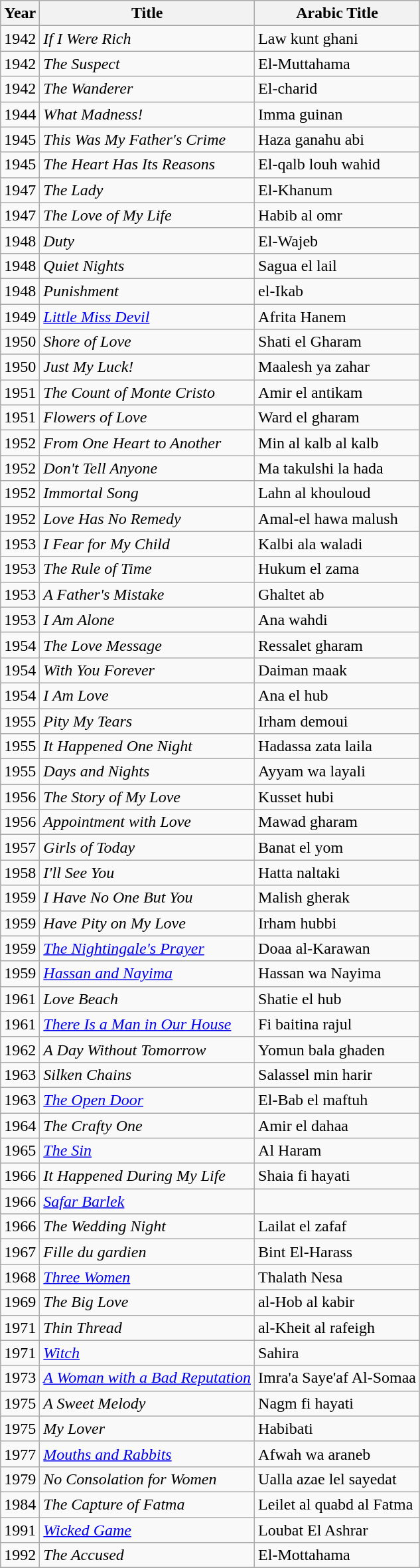<table Class="wikitable sortable">
<tr>
<th>Year</th>
<th>Title</th>
<th>Arabic Title</th>
</tr>
<tr>
<td>1942</td>
<td><em>If I Were Rich</em></td>
<td>Law kunt ghani</td>
</tr>
<tr>
<td>1942</td>
<td><em>The Suspect</em></td>
<td>El-Muttahama</td>
</tr>
<tr>
<td>1942</td>
<td><em>The Wanderer</em></td>
<td>El-charid</td>
</tr>
<tr>
<td>1944</td>
<td><em>What Madness!</em></td>
<td>Imma guinan</td>
</tr>
<tr>
<td>1945</td>
<td><em>This Was My Father's Crime</em></td>
<td>Haza ganahu abi</td>
</tr>
<tr>
<td>1945</td>
<td><em>The Heart Has Its Reasons</em></td>
<td>El-qalb louh wahid</td>
</tr>
<tr>
<td>1947</td>
<td><em>The Lady</em></td>
<td>El-Khanum</td>
</tr>
<tr>
<td>1947</td>
<td><em>The Love of My Life</em></td>
<td>Habib al omr</td>
</tr>
<tr>
<td>1948</td>
<td><em>Duty</em></td>
<td>El-Wajeb</td>
</tr>
<tr>
<td>1948</td>
<td><em>Quiet Nights</em></td>
<td>Sagua el lail</td>
</tr>
<tr>
<td>1948</td>
<td><em>Punishment</em></td>
<td>el-Ikab</td>
</tr>
<tr>
<td>1949</td>
<td><em><a href='#'>Little Miss Devil</a></em></td>
<td>Afrita Hanem</td>
</tr>
<tr>
<td>1950</td>
<td><em>Shore of Love</em></td>
<td>Shati el Gharam</td>
</tr>
<tr>
<td>1950</td>
<td><em>Just My Luck!</em></td>
<td>Maalesh ya zahar</td>
</tr>
<tr>
<td>1951</td>
<td><em>The Count of Monte Cristo</em></td>
<td>Amir el antikam</td>
</tr>
<tr>
<td>1951</td>
<td><em>Flowers of Love</em></td>
<td>Ward el gharam</td>
</tr>
<tr>
<td>1952</td>
<td><em>From One Heart to Another</em></td>
<td>Min al kalb al kalb</td>
</tr>
<tr>
<td>1952</td>
<td><em>Don't Tell Anyone</em></td>
<td>Ma takulshi la hada</td>
</tr>
<tr>
<td>1952</td>
<td><em>Immortal Song</em></td>
<td>Lahn al khouloud</td>
</tr>
<tr>
<td>1952</td>
<td><em>Love Has No Remedy</em></td>
<td>Amal-el hawa malush</td>
</tr>
<tr>
<td>1953</td>
<td><em>I Fear for My Child</em></td>
<td>Kalbi ala waladi</td>
</tr>
<tr>
<td>1953</td>
<td><em>The Rule of Time</em></td>
<td>Hukum el zama</td>
</tr>
<tr>
<td>1953</td>
<td><em>A Father's Mistake</em></td>
<td>Ghaltet ab</td>
</tr>
<tr>
<td>1953</td>
<td><em>I Am Alone</em></td>
<td>Ana wahdi</td>
</tr>
<tr>
<td>1954</td>
<td><em>The Love Message</em></td>
<td>Ressalet gharam</td>
</tr>
<tr>
<td>1954</td>
<td><em>With You Forever</em></td>
<td>Daiman maak</td>
</tr>
<tr>
<td>1954</td>
<td><em>I Am Love</em></td>
<td>Ana el hub</td>
</tr>
<tr>
<td>1955</td>
<td><em>Pity My Tears</em></td>
<td>Irham demoui</td>
</tr>
<tr>
<td>1955</td>
<td><em>It Happened One Night</em></td>
<td>Hadassa zata laila</td>
</tr>
<tr>
<td>1955</td>
<td><em>Days and Nights</em></td>
<td>Ayyam wa layali</td>
</tr>
<tr>
<td>1956</td>
<td><em>The Story of My Love</em></td>
<td>Kusset hubi</td>
</tr>
<tr>
<td>1956</td>
<td><em>Appointment with Love</em></td>
<td>Mawad gharam</td>
</tr>
<tr>
<td>1957</td>
<td><em>Girls of Today</em></td>
<td>Banat el yom</td>
</tr>
<tr>
<td>1958</td>
<td><em>I'll See You</em></td>
<td>Hatta naltaki</td>
</tr>
<tr>
<td>1959</td>
<td><em>I Have No One But You</em></td>
<td>Malish gherak</td>
</tr>
<tr>
<td>1959</td>
<td><em>Have Pity on My Love</em></td>
<td>Irham hubbi</td>
</tr>
<tr>
<td>1959</td>
<td><em><a href='#'>The Nightingale's Prayer</a></em></td>
<td>Doaa al-Karawan</td>
</tr>
<tr>
<td>1959</td>
<td><em><a href='#'>Hassan and Nayima</a></em></td>
<td>Hassan wa Nayima</td>
</tr>
<tr>
<td>1961</td>
<td><em>Love Beach</em></td>
<td>Shatie el hub</td>
</tr>
<tr>
<td>1961</td>
<td><em><a href='#'>There Is a Man in Our House</a></em></td>
<td>Fi baitina rajul</td>
</tr>
<tr>
<td>1962</td>
<td><em>A Day Without Tomorrow</em></td>
<td>Yomun bala ghaden</td>
</tr>
<tr>
<td>1963</td>
<td><em>Silken Chains</em></td>
<td>Salassel min harir</td>
</tr>
<tr>
<td>1963</td>
<td><a href='#'><em>The Open Door</em></a></td>
<td>El-Bab el maftuh</td>
</tr>
<tr>
<td>1964</td>
<td><em>The Crafty One</em></td>
<td>Amir el dahaa</td>
</tr>
<tr>
<td>1965</td>
<td><a href='#'><em>The Sin</em></a></td>
<td>Al Haram</td>
</tr>
<tr>
<td>1966</td>
<td><em>It Happened During My Life</em></td>
<td>Shaia fi hayati</td>
</tr>
<tr>
<td>1966</td>
<td><em><a href='#'>Safar Barlek</a></em></td>
<td></td>
</tr>
<tr>
<td>1966</td>
<td><em>The Wedding Night</em></td>
<td>Lailat el zafaf</td>
</tr>
<tr>
<td>1967</td>
<td><em>Fille du gardien</em></td>
<td>Bint El-Harass</td>
</tr>
<tr>
<td>1968</td>
<td><em><a href='#'>Three Women</a></em></td>
<td>Thalath Nesa</td>
</tr>
<tr>
<td>1969</td>
<td><em>The Big Love</em></td>
<td>al-Hob al kabir</td>
</tr>
<tr>
<td>1971</td>
<td><em>Thin Thread</em></td>
<td>al-Kheit al rafeigh</td>
</tr>
<tr>
<td>1971</td>
<td><em><a href='#'>Witch</a></em></td>
<td>Sahira</td>
</tr>
<tr>
<td>1973</td>
<td><a href='#'><em>A Woman with a Bad Reputation</em></a></td>
<td>Imra'a Saye'af Al-Somaa</td>
</tr>
<tr>
<td>1975</td>
<td><em>A Sweet Melody</em></td>
<td>Nagm fi hayati</td>
</tr>
<tr>
<td>1975</td>
<td><em>My Lover</em></td>
<td>Habibati</td>
</tr>
<tr>
<td>1977</td>
<td><em><a href='#'>Mouths and Rabbits</a></em></td>
<td>Afwah wa araneb</td>
</tr>
<tr>
<td>1979</td>
<td><em>No Consolation for Women</em></td>
<td>Ualla azae lel sayedat</td>
</tr>
<tr>
<td>1984</td>
<td><em>The Capture of Fatma</em></td>
<td>Leilet al quabd al Fatma</td>
</tr>
<tr>
<td>1991</td>
<td><em><a href='#'>Wicked Game</a></em></td>
<td>Loubat El Ashrar</td>
</tr>
<tr>
<td>1992</td>
<td><em>The Accused</em></td>
<td>El-Mottahama</td>
</tr>
<tr>
</tr>
</table>
